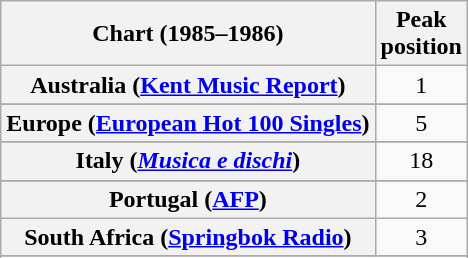<table class="wikitable sortable plainrowheaders" style="text-align:center">
<tr>
<th>Chart (1985–1986)</th>
<th>Peak<br>position</th>
</tr>
<tr>
<th scope="row">Australia (<a href='#'>Kent Music Report</a>)</th>
<td>1</td>
</tr>
<tr>
</tr>
<tr>
</tr>
<tr>
</tr>
<tr>
<th scope="row">Europe (<a href='#'>European Hot 100 Singles</a>)</th>
<td>5</td>
</tr>
<tr>
</tr>
<tr>
<th scope="row">Italy (<em><a href='#'>Musica e dischi</a></em>)</th>
<td>18</td>
</tr>
<tr>
</tr>
<tr>
</tr>
<tr>
</tr>
<tr>
</tr>
<tr>
<th scope="row">Portugal (<a href='#'>AFP</a>)</th>
<td>2</td>
</tr>
<tr>
<th scope="row">South Africa (<a href='#'>Springbok Radio</a>)</th>
<td>3</td>
</tr>
<tr>
</tr>
<tr>
</tr>
<tr>
</tr>
<tr>
</tr>
</table>
